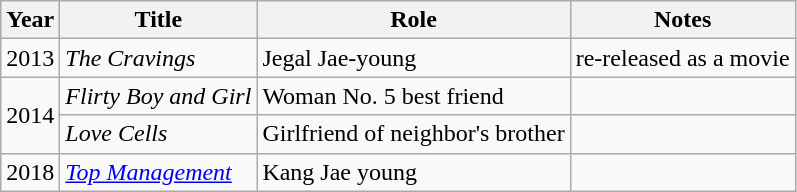<table class="wikitable sortable">
<tr>
<th>Year</th>
<th>Title</th>
<th>Role</th>
<th class="unsortable">Notes</th>
</tr>
<tr>
<td>2013</td>
<td><em>The Cravings</em></td>
<td>Jegal Jae-young</td>
<td>re-released as a movie</td>
</tr>
<tr>
<td rowspan=2>2014</td>
<td><em>Flirty Boy and Girl</em> </td>
<td>Woman No. 5 best friend</td>
<td></td>
</tr>
<tr>
<td><em>Love Cells</em></td>
<td>Girlfriend of neighbor's brother</td>
<td></td>
</tr>
<tr>
<td>2018</td>
<td><em><a href='#'>Top Management</a></em></td>
<td>Kang Jae young</td>
<td></td>
</tr>
</table>
